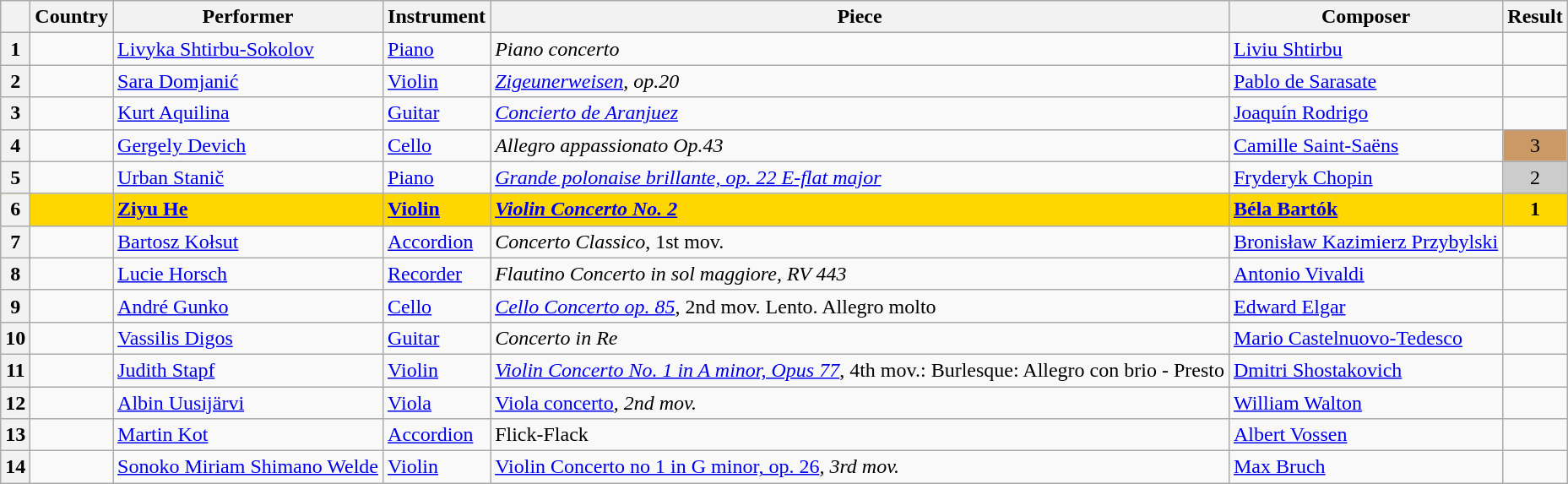<table class="wikitable sortable plainrowheaders">
<tr>
<th scope="col"></th>
<th scope="col">Country</th>
<th scope="col">Performer</th>
<th scope="col">Instrument</th>
<th scope="col">Piece</th>
<th scope="col">Composer</th>
<th scope="col">Result</th>
</tr>
<tr>
<th scope="row" style="text-align:center;">1</th>
<td></td>
<td><a href='#'>Livyka Shtirbu-Sokolov</a></td>
<td><a href='#'>Piano</a></td>
<td><em>Piano concerto</em></td>
<td><a href='#'>Liviu Shtirbu</a></td>
<td></td>
</tr>
<tr>
<th scope="row" style="text-align:center;">2</th>
<td></td>
<td><a href='#'>Sara Domjanić</a></td>
<td><a href='#'>Violin</a></td>
<td><em><a href='#'>Zigeunerweisen</a>, op.20</em></td>
<td><a href='#'>Pablo de Sarasate</a></td>
<td></td>
</tr>
<tr>
<th scope="row" style="text-align:center;">3</th>
<td></td>
<td><a href='#'>Kurt Aquilina</a></td>
<td><a href='#'>Guitar</a></td>
<td><em><a href='#'>Concierto de Aranjuez</a></em></td>
<td><a href='#'>Joaquín Rodrigo</a></td>
<td></td>
</tr>
<tr>
<th scope="row" style="text-align:center;">4</th>
<td></td>
<td><a href='#'>Gergely Devich</a></td>
<td><a href='#'>Cello</a></td>
<td><em>Allegro appassionato Op.43</em></td>
<td><a href='#'>Camille Saint-Saëns</a></td>
<td style="text-align:center; background-color:#C96;">3</td>
</tr>
<tr>
<th scope="row" style="text-align:center;">5</th>
<td></td>
<td><a href='#'>Urban Stanič</a></td>
<td><a href='#'>Piano</a></td>
<td><em><a href='#'>Grande polonaise brillante, op. 22 E-flat major</a></em></td>
<td><a href='#'>Fryderyk Chopin</a></td>
<td style="text-align:center; background-color:#CCC;">2</td>
</tr>
<tr style="font-weight:bold; background:gold;">
<th scope="row" style="text-align:center;">6</th>
<td></td>
<td><a href='#'>Ziyu He</a></td>
<td><a href='#'>Violin</a></td>
<td><em><a href='#'>Violin Concerto No. 2</a></em></td>
<td><a href='#'>Béla Bartók</a></td>
<td style="text-align:center;">1</td>
</tr>
<tr>
<th scope="row" style="text-align:center;">7</th>
<td></td>
<td><a href='#'>Bartosz Kołsut</a></td>
<td><a href='#'>Accordion</a></td>
<td><em>Concerto Classico</em>, 1st mov.</td>
<td><a href='#'>Bronisław Kazimierz Przybylski</a></td>
<td></td>
</tr>
<tr>
<th scope="row" style="text-align:center;">8</th>
<td></td>
<td><a href='#'>Lucie Horsch</a></td>
<td><a href='#'>Recorder</a></td>
<td><em>Flautino Concerto in sol maggiore, RV 443</em></td>
<td><a href='#'>Antonio Vivaldi</a></td>
<td></td>
</tr>
<tr>
<th scope="row" style="text-align:center;">9</th>
<td></td>
<td><a href='#'>André Gunko</a></td>
<td><a href='#'>Cello</a></td>
<td><em><a href='#'>Cello Concerto op. 85</a></em>, 2nd mov. Lento. Allegro molto</td>
<td><a href='#'>Edward Elgar</a></td>
<td></td>
</tr>
<tr>
<th scope="row" style="text-align:center;">10</th>
<td></td>
<td><a href='#'>Vassilis Digos</a></td>
<td><a href='#'>Guitar</a></td>
<td><em>Concerto in Re</em></td>
<td><a href='#'>Mario Castelnuovo-Tedesco</a></td>
<td></td>
</tr>
<tr>
<th scope="row" style="text-align:center;">11</th>
<td></td>
<td><a href='#'>Judith Stapf</a></td>
<td><a href='#'>Violin</a></td>
<td><em><a href='#'>Violin Concerto No. 1 in A minor, Opus 77</a></em>, 4th mov.: Burlesque: Allegro con brio - Presto<em></td>
<td><a href='#'>Dmitri Shostakovich</a></td>
<td></td>
</tr>
<tr>
<th scope="row" style="text-align:center;">12</th>
<td></td>
<td><a href='#'>Albin Uusijärvi</a></td>
<td><a href='#'>Viola</a></td>
<td></em><a href='#'>Viola concerto</a><em>, 2nd mov.</td>
<td><a href='#'>William Walton</a></td>
<td></td>
</tr>
<tr>
<th scope="row" style="text-align:center;">13</th>
<td></td>
<td><a href='#'>Martin Kot</a></td>
<td><a href='#'>Accordion</a></td>
<td></em>Flick-Flack<em></td>
<td><a href='#'>Albert Vossen</a></td>
<td></td>
</tr>
<tr>
<th scope="row" style="text-align:center;">14</th>
<td></td>
<td><a href='#'>Sonoko Miriam Shimano Welde</a></td>
<td><a href='#'>Violin</a></td>
<td></em><a href='#'>Violin Concerto no 1 in G minor, op. 26</a><em>, 3rd mov.</td>
<td><a href='#'>Max Bruch</a></td>
<td></td>
</tr>
</table>
